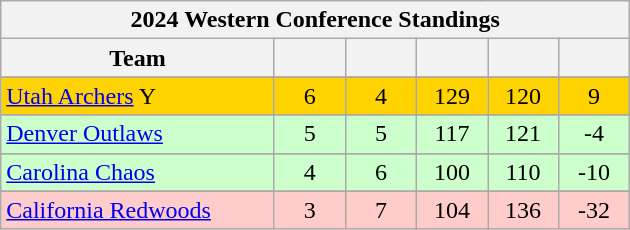<table class="wikitable" style="text-align:center">
<tr>
<th colspan="14" style="background-color:;color:#000000;">2024 Western Conference Standings</th>
</tr>
<tr>
<th width="175">Team</th>
<th width="40"></th>
<th width="40"></th>
<th width="40"></th>
<th width="40"></th>
<th width="40"></th>
</tr>
<tr>
</tr>
<tr bgcolor="ffd300">
<td style="text-align:left;"><a href='#'>Utah Archers</a> Y</td>
<td>6</td>
<td>4</td>
<td>129</td>
<td>120</td>
<td>9</td>
</tr>
<tr>
</tr>
<tr bgcolor="ccffcc">
<td style="text-align:left;"><a href='#'>Denver Outlaws</a></td>
<td>5</td>
<td>5</td>
<td>117</td>
<td>121</td>
<td>-4</td>
</tr>
<tr>
</tr>
<tr bgcolor="ccffcc">
<td style="text-align:left;"><a href='#'>Carolina Chaos</a></td>
<td>4</td>
<td>6</td>
<td>100</td>
<td>110</td>
<td>-10</td>
</tr>
<tr>
</tr>
<tr bgcolor="ffcccc">
<td style="text-align:left;"><a href='#'>California Redwoods</a></td>
<td>3</td>
<td>7</td>
<td>104</td>
<td>136</td>
<td>-32</td>
</tr>
</table>
